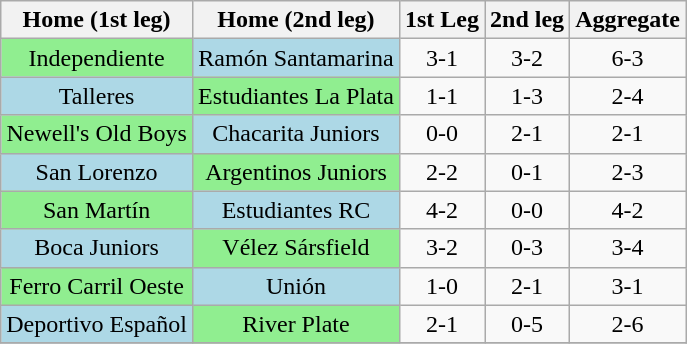<table class="wikitable" style="text-align: center;">
<tr>
<th>Home (1st leg)</th>
<th>Home (2nd leg)</th>
<th>1st Leg</th>
<th>2nd leg</th>
<th>Aggregate</th>
</tr>
<tr>
<td bgcolor="lightgreen">Independiente</td>
<td bgcolor="lightblue">Ramón Santamarina</td>
<td>3-1</td>
<td>3-2</td>
<td>6-3</td>
</tr>
<tr>
<td bgcolor="lightblue">Talleres</td>
<td bgcolor="lightgreen">Estudiantes La Plata</td>
<td>1-1</td>
<td>1-3</td>
<td>2-4</td>
</tr>
<tr>
<td bgcolor="lightgreen">Newell's Old Boys</td>
<td bgcolor="lightblue">Chacarita Juniors</td>
<td>0-0</td>
<td>2-1</td>
<td>2-1</td>
</tr>
<tr>
<td bgcolor="lightblue">San Lorenzo</td>
<td bgcolor="lightgreen">Argentinos Juniors</td>
<td>2-2</td>
<td>0-1</td>
<td>2-3</td>
</tr>
<tr>
<td bgcolor="lightgreen">San Martín</td>
<td bgcolor="lightblue">Estudiantes RC</td>
<td>4-2</td>
<td>0-0</td>
<td>4-2</td>
</tr>
<tr>
<td bgcolor="lightblue">Boca Juniors</td>
<td bgcolor="lightgreen">Vélez Sársfield</td>
<td>3-2</td>
<td>0-3</td>
<td>3-4</td>
</tr>
<tr>
<td bgcolor="lightgreen">Ferro Carril Oeste</td>
<td bgcolor="lightblue">Unión</td>
<td>1-0</td>
<td>2-1</td>
<td>3-1</td>
</tr>
<tr>
<td bgcolor="lightblue">Deportivo Español</td>
<td bgcolor="lightgreen">River Plate</td>
<td>2-1</td>
<td>0-5</td>
<td>2-6</td>
</tr>
<tr>
</tr>
</table>
